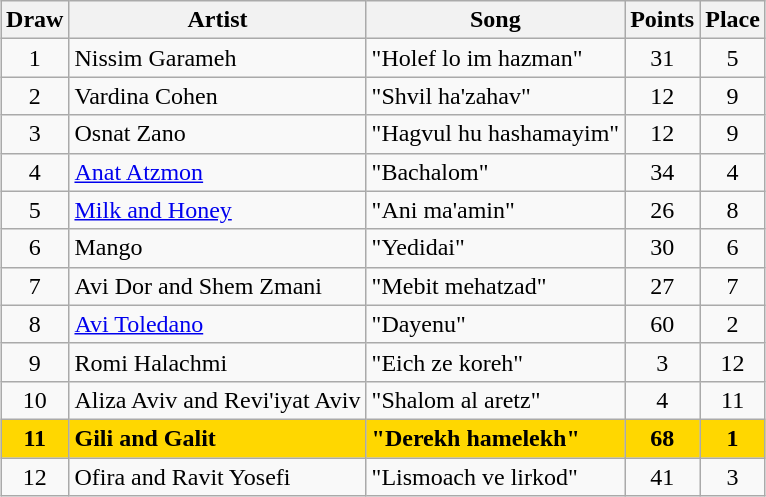<table class="sortable wikitable" style="margin: 1em auto 1em auto; text-align:center">
<tr>
<th>Draw</th>
<th>Artist</th>
<th>Song</th>
<th>Points</th>
<th>Place</th>
</tr>
<tr>
<td>1</td>
<td align="left">Nissim Garameh</td>
<td align="left">"Holef lo im hazman"</td>
<td>31</td>
<td>5</td>
</tr>
<tr>
<td>2</td>
<td align="left">Vardina Cohen</td>
<td align="left">"Shvil ha'zahav"</td>
<td>12</td>
<td>9</td>
</tr>
<tr>
<td>3</td>
<td align="left">Osnat Zano</td>
<td align="left">"Hagvul hu hashamayim"</td>
<td>12</td>
<td>9</td>
</tr>
<tr>
<td>4</td>
<td align="left"><a href='#'>Anat Atzmon</a></td>
<td align="left">"Bachalom"</td>
<td>34</td>
<td>4</td>
</tr>
<tr>
<td>5</td>
<td align="left"><a href='#'>Milk and Honey</a></td>
<td align="left">"Ani ma'amin"</td>
<td>26</td>
<td>8</td>
</tr>
<tr>
<td>6</td>
<td align="left">Mango</td>
<td align="left">"Yedidai"</td>
<td>30</td>
<td>6</td>
</tr>
<tr>
<td>7</td>
<td align="left">Avi Dor and Shem Zmani</td>
<td align="left">"Mebit mehatzad"</td>
<td>27</td>
<td>7</td>
</tr>
<tr>
<td>8</td>
<td align="left"><a href='#'>Avi Toledano</a></td>
<td align="left">"Dayenu"</td>
<td>60</td>
<td>2</td>
</tr>
<tr>
<td>9</td>
<td align="left">Romi Halachmi</td>
<td align="left">"Eich ze koreh"</td>
<td>3</td>
<td>12</td>
</tr>
<tr>
<td>10</td>
<td align="left">Aliza Aviv and Revi'iyat Aviv</td>
<td align="left">"Shalom al aretz"</td>
<td>4</td>
<td>11</td>
</tr>
<tr style="font-weight:bold; background:gold;">
<td>11</td>
<td align="left">Gili and Galit</td>
<td align="left">"Derekh hamelekh"</td>
<td>68</td>
<td>1</td>
</tr>
<tr>
<td>12</td>
<td align="left">Ofira and Ravit Yosefi</td>
<td align="left">"Lismoach ve lirkod"</td>
<td>41</td>
<td>3</td>
</tr>
</table>
